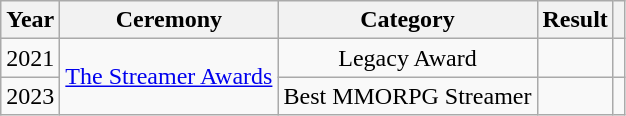<table class="wikitable" style="text-align:center;">
<tr>
<th>Year</th>
<th>Ceremony</th>
<th>Category</th>
<th>Result</th>
<th></th>
</tr>
<tr>
<td rowspan="1">2021</td>
<td rowspan="2"><a href='#'>The Streamer Awards</a></td>
<td>Legacy Award</td>
<td></td>
<td rowspan="1"></td>
</tr>
<tr>
<td>2023</td>
<td>Best MMORPG Streamer</td>
<td></td>
<td></td>
</tr>
</table>
